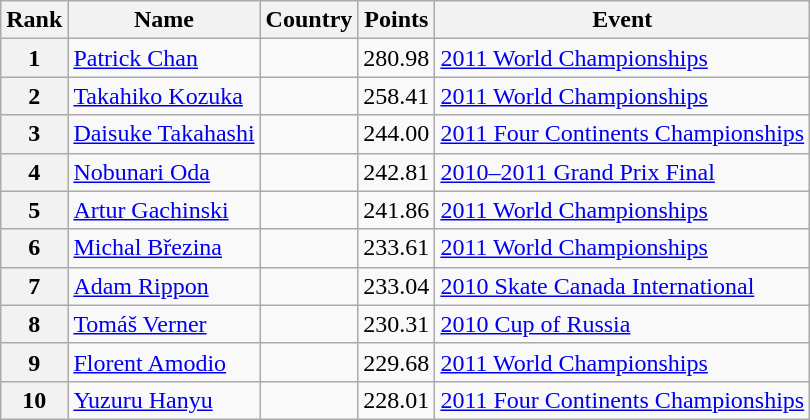<table class="wikitable sortable">
<tr>
<th>Rank</th>
<th>Name</th>
<th>Country</th>
<th>Points</th>
<th>Event</th>
</tr>
<tr>
<th>1</th>
<td><a href='#'>Patrick Chan</a></td>
<td></td>
<td>280.98</td>
<td><a href='#'>2011 World Championships</a></td>
</tr>
<tr>
<th>2</th>
<td><a href='#'>Takahiko Kozuka</a></td>
<td></td>
<td>258.41</td>
<td><a href='#'>2011 World Championships</a></td>
</tr>
<tr>
<th>3</th>
<td><a href='#'>Daisuke Takahashi</a></td>
<td></td>
<td>244.00</td>
<td><a href='#'>2011 Four Continents Championships</a></td>
</tr>
<tr>
<th>4</th>
<td><a href='#'>Nobunari Oda</a></td>
<td></td>
<td>242.81</td>
<td><a href='#'>2010–2011 Grand Prix Final</a></td>
</tr>
<tr>
<th>5</th>
<td><a href='#'>Artur Gachinski</a></td>
<td></td>
<td>241.86</td>
<td><a href='#'>2011 World Championships</a></td>
</tr>
<tr>
<th>6</th>
<td><a href='#'>Michal Březina</a></td>
<td></td>
<td>233.61</td>
<td><a href='#'>2011 World Championships</a></td>
</tr>
<tr>
<th>7</th>
<td><a href='#'>Adam Rippon</a></td>
<td></td>
<td>233.04</td>
<td><a href='#'>2010 Skate Canada International</a></td>
</tr>
<tr>
<th>8</th>
<td><a href='#'>Tomáš Verner</a></td>
<td></td>
<td>230.31</td>
<td><a href='#'>2010 Cup of Russia</a></td>
</tr>
<tr>
<th>9</th>
<td><a href='#'>Florent Amodio</a></td>
<td></td>
<td>229.68</td>
<td><a href='#'>2011 World Championships</a></td>
</tr>
<tr>
<th>10</th>
<td><a href='#'>Yuzuru Hanyu</a></td>
<td></td>
<td>228.01</td>
<td><a href='#'>2011 Four Continents Championships</a></td>
</tr>
</table>
